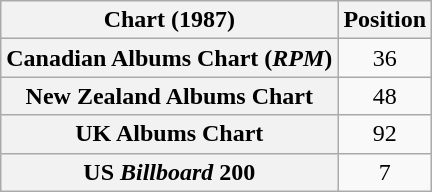<table class="wikitable sortable plainrowheaders" style="text-align:center;">
<tr>
<th>Chart (1987)</th>
<th>Position</th>
</tr>
<tr>
<th scope="row" align="left">Canadian Albums Chart (<em>RPM</em>)</th>
<td>36</td>
</tr>
<tr>
<th scope="row" align="left">New Zealand Albums Chart</th>
<td>48</td>
</tr>
<tr>
<th scope="row" align="left">UK Albums Chart</th>
<td>92</td>
</tr>
<tr>
<th scope="row" align="left">US <em>Billboard</em> 200</th>
<td>7</td>
</tr>
</table>
